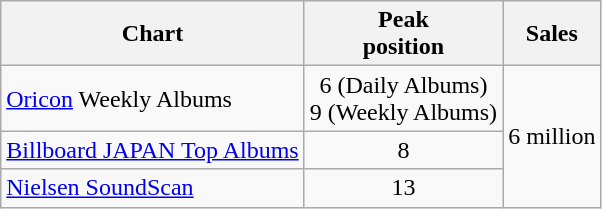<table class="wikitable">
<tr>
<th align="left">Chart</th>
<th align="center">Peak<br>position</th>
<th align="center">Sales</th>
</tr>
<tr>
<td align="left"><a href='#'>Oricon</a> Weekly Albums</td>
<td align="center">6 (Daily Albums)<br>9 (Weekly Albums)</td>
<td rowspan="3">6 million</td>
</tr>
<tr>
<td align="left"><a href='#'>Billboard JAPAN Top Albums</a></td>
<td align="center">8</td>
</tr>
<tr>
<td align="left"><a href='#'>Nielsen SoundScan</a></td>
<td align="center">13</td>
</tr>
</table>
